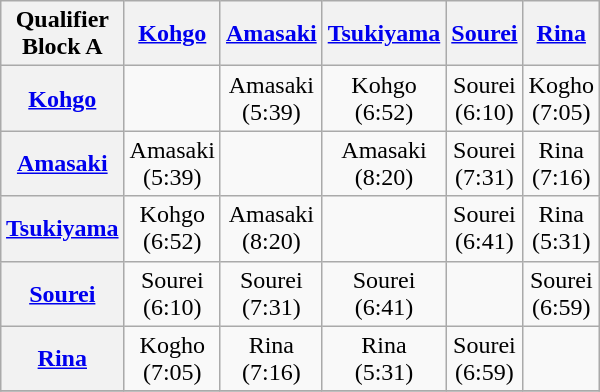<table class="wikitable" style="text-align:center; margin: 1em auto 1em auto;" width="25%">
<tr>
<th>Qualifier Block A</th>
<th><a href='#'>Kohgo</a></th>
<th><a href='#'>Amasaki</a></th>
<th><a href='#'>Tsukiyama</a></th>
<th><a href='#'>Sourei</a></th>
<th><a href='#'>Rina</a></th>
</tr>
<tr>
<th><a href='#'>Kohgo</a></th>
<td></td>
<td>Amasaki<br>(5:39)</td>
<td>Kohgo<br>(6:52)</td>
<td>Sourei<br>(6:10)</td>
<td>Kogho<br>(7:05)</td>
</tr>
<tr>
<th><a href='#'>Amasaki</a></th>
<td>Amasaki<br>(5:39)</td>
<td></td>
<td>Amasaki<br>(8:20)</td>
<td>Sourei<br>(7:31)</td>
<td>Rina<br>(7:16)</td>
</tr>
<tr>
<th><a href='#'>Tsukiyama</a></th>
<td>Kohgo<br>(6:52)</td>
<td>Amasaki<br>(8:20)</td>
<td></td>
<td>Sourei<br>(6:41)</td>
<td>Rina<br>(5:31)</td>
</tr>
<tr>
<th><a href='#'>Sourei</a></th>
<td>Sourei<br>(6:10)</td>
<td>Sourei<br>(7:31)</td>
<td>Sourei<br>(6:41)</td>
<td></td>
<td>Sourei<br>(6:59)</td>
</tr>
<tr>
<th><a href='#'>Rina</a></th>
<td>Kogho<br>(7:05)</td>
<td>Rina<br>(7:16)</td>
<td>Rina<br>(5:31)</td>
<td>Sourei<br>(6:59)</td>
<td></td>
</tr>
<tr>
</tr>
</table>
